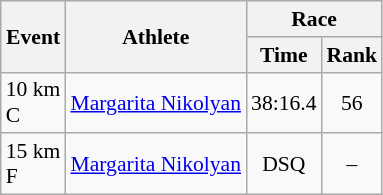<table class="wikitable" border="1" style="font-size:90%">
<tr>
<th rowspan=2>Event</th>
<th rowspan=2>Athlete</th>
<th colspan=2>Race</th>
</tr>
<tr>
<th>Time</th>
<th>Rank</th>
</tr>
<tr>
<td>10 km <br> C</td>
<td><a href='#'>Margarita Nikolyan</a></td>
<td align=center>38:16.4</td>
<td align=center>56</td>
</tr>
<tr>
<td>15 km <br> F</td>
<td><a href='#'>Margarita Nikolyan</a></td>
<td align=center>DSQ</td>
<td align=center>–</td>
</tr>
</table>
